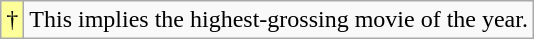<table class="wikitable">
<tr>
<td style="background-color:#FFFF99">†</td>
<td>This implies the highest-grossing movie of the year.</td>
</tr>
</table>
